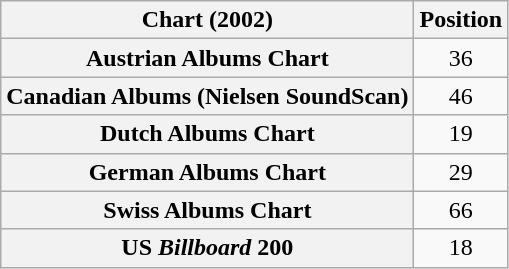<table class="wikitable plainrowheaders" style="text-align:center;">
<tr>
<th>Chart (2002)</th>
<th>Position</th>
</tr>
<tr>
<th scope="row">Austrian Albums Chart</th>
<td>36</td>
</tr>
<tr>
<th scope="row">Canadian Albums (Nielsen SoundScan)</th>
<td>46</td>
</tr>
<tr>
<th scope="row">Dutch Albums Chart</th>
<td>19</td>
</tr>
<tr>
<th scope="row">German Albums Chart</th>
<td>29</td>
</tr>
<tr>
<th scope="row">Swiss Albums Chart</th>
<td>66</td>
</tr>
<tr>
<th scope="row">US <em>Billboard</em> 200</th>
<td>18</td>
</tr>
</table>
